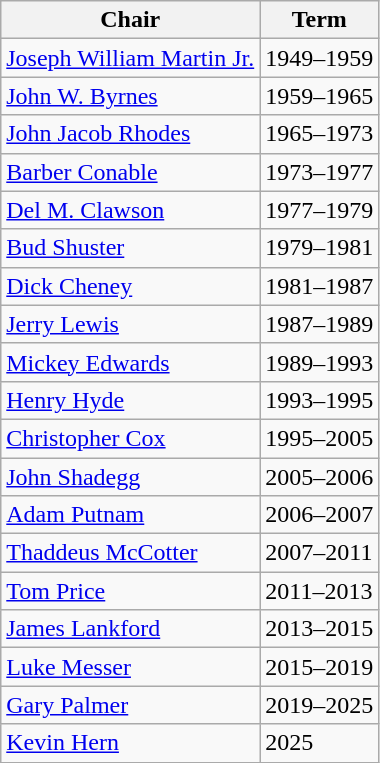<table class="wikitable">
<tr>
<th>Chair</th>
<th>Term</th>
</tr>
<tr>
<td><a href='#'>Joseph William Martin Jr.</a></td>
<td>1949–1959</td>
</tr>
<tr>
<td><a href='#'>John W. Byrnes</a></td>
<td>1959–1965</td>
</tr>
<tr>
<td><a href='#'>John Jacob Rhodes</a></td>
<td>1965–1973</td>
</tr>
<tr>
<td><a href='#'>Barber Conable</a></td>
<td>1973–1977</td>
</tr>
<tr>
<td><a href='#'>Del M. Clawson</a></td>
<td>1977–1979</td>
</tr>
<tr>
<td><a href='#'>Bud Shuster</a></td>
<td>1979–1981</td>
</tr>
<tr>
<td><a href='#'>Dick Cheney</a></td>
<td>1981–1987</td>
</tr>
<tr>
<td><a href='#'>Jerry Lewis</a></td>
<td>1987–1989</td>
</tr>
<tr>
<td><a href='#'>Mickey Edwards</a></td>
<td>1989–1993</td>
</tr>
<tr>
<td><a href='#'>Henry Hyde</a></td>
<td>1993–1995</td>
</tr>
<tr>
<td><a href='#'>Christopher Cox</a></td>
<td>1995–2005</td>
</tr>
<tr>
<td><a href='#'>John Shadegg</a></td>
<td>2005–2006</td>
</tr>
<tr>
<td><a href='#'>Adam Putnam</a></td>
<td>2006–2007</td>
</tr>
<tr>
<td><a href='#'>Thaddeus McCotter</a></td>
<td>2007–2011</td>
</tr>
<tr>
<td><a href='#'>Tom Price</a></td>
<td>2011–2013</td>
</tr>
<tr>
<td><a href='#'>James Lankford</a></td>
<td>2013–2015</td>
</tr>
<tr>
<td><a href='#'>Luke Messer</a></td>
<td>2015–2019</td>
</tr>
<tr>
<td><a href='#'>Gary Palmer</a></td>
<td>2019–2025</td>
</tr>
<tr>
<td><a href='#'>Kevin Hern</a></td>
<td>2025</td>
</tr>
</table>
